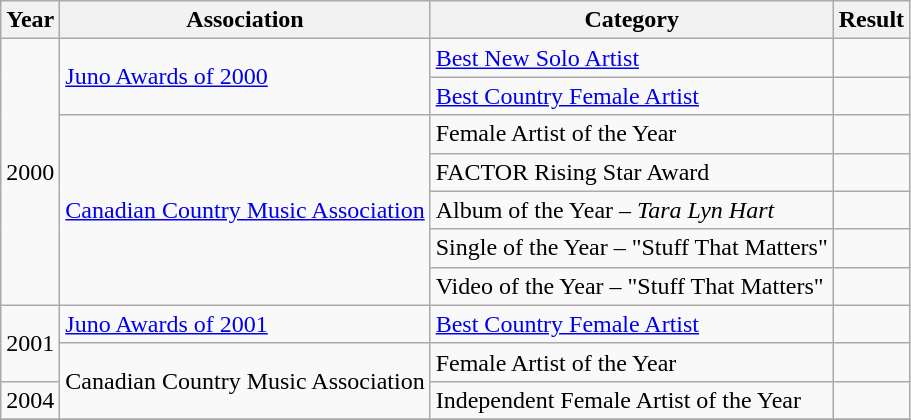<table class="wikitable">
<tr>
<th>Year</th>
<th>Association</th>
<th>Category</th>
<th>Result</th>
</tr>
<tr>
<td rowspan="7">2000</td>
<td rowspan="2"><a href='#'>Juno Awards of 2000</a></td>
<td><a href='#'>Best New Solo Artist</a></td>
<td></td>
</tr>
<tr>
<td><a href='#'>Best Country Female Artist</a></td>
<td></td>
</tr>
<tr>
<td rowspan="5"><a href='#'>Canadian Country Music Association</a></td>
<td>Female Artist of the Year</td>
<td></td>
</tr>
<tr>
<td>FACTOR Rising Star Award</td>
<td></td>
</tr>
<tr>
<td>Album of the Year – <em>Tara Lyn Hart</em></td>
<td></td>
</tr>
<tr>
<td>Single of the Year – "Stuff That Matters"</td>
<td></td>
</tr>
<tr>
<td>Video of the Year – "Stuff That Matters"</td>
<td></td>
</tr>
<tr>
<td rowspan="2">2001</td>
<td><a href='#'>Juno Awards of 2001</a></td>
<td><a href='#'>Best Country Female Artist</a></td>
<td></td>
</tr>
<tr>
<td rowspan="2">Canadian Country Music Association</td>
<td>Female Artist of the Year</td>
<td></td>
</tr>
<tr>
<td>2004</td>
<td>Independent Female Artist of the Year</td>
<td></td>
</tr>
<tr>
</tr>
</table>
